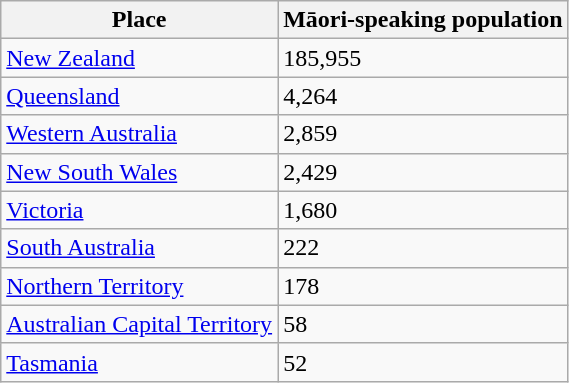<table class="wikitable">
<tr>
<th>Place</th>
<th>Māori-speaking population</th>
</tr>
<tr>
<td><a href='#'>New Zealand</a></td>
<td>185,955</td>
</tr>
<tr>
<td><a href='#'>Queensland</a></td>
<td>4,264</td>
</tr>
<tr>
<td><a href='#'>Western Australia</a></td>
<td>2,859</td>
</tr>
<tr>
<td><a href='#'>New South Wales</a></td>
<td>2,429</td>
</tr>
<tr>
<td><a href='#'>Victoria</a></td>
<td>1,680</td>
</tr>
<tr>
<td><a href='#'>South Australia</a></td>
<td>222</td>
</tr>
<tr>
<td><a href='#'>Northern Territory</a></td>
<td>178</td>
</tr>
<tr>
<td><a href='#'>Australian Capital Territory</a></td>
<td>58</td>
</tr>
<tr>
<td><a href='#'>Tasmania</a></td>
<td>52</td>
</tr>
</table>
